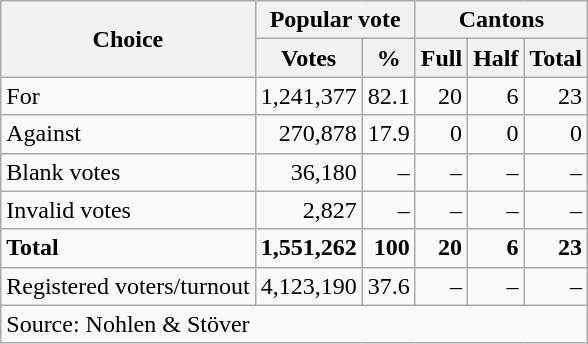<table class=wikitable style=text-align:right>
<tr>
<th rowspan=2>Choice</th>
<th colspan=2>Popular vote</th>
<th colspan=3>Cantons</th>
</tr>
<tr>
<th>Votes</th>
<th>%</th>
<th>Full</th>
<th>Half</th>
<th>Total</th>
</tr>
<tr>
<td align=left>For</td>
<td>1,241,377</td>
<td>82.1</td>
<td>20</td>
<td>6</td>
<td>23</td>
</tr>
<tr>
<td align=left>Against</td>
<td>270,878</td>
<td>17.9</td>
<td>0</td>
<td>0</td>
<td>0</td>
</tr>
<tr>
<td align=left>Blank votes</td>
<td>36,180</td>
<td>–</td>
<td>–</td>
<td>–</td>
<td>–</td>
</tr>
<tr>
<td align=left>Invalid votes</td>
<td>2,827</td>
<td>–</td>
<td>–</td>
<td>–</td>
<td>–</td>
</tr>
<tr>
<td align=left><strong>Total</strong></td>
<td><strong>1,551,262</strong></td>
<td><strong>100</strong></td>
<td><strong>20</strong></td>
<td><strong>6</strong></td>
<td><strong>23</strong></td>
</tr>
<tr>
<td align=left>Registered voters/turnout</td>
<td>4,123,190</td>
<td>37.6</td>
<td>–</td>
<td>–</td>
<td>–</td>
</tr>
<tr>
<td align=left colspan=11>Source: Nohlen & Stöver</td>
</tr>
</table>
